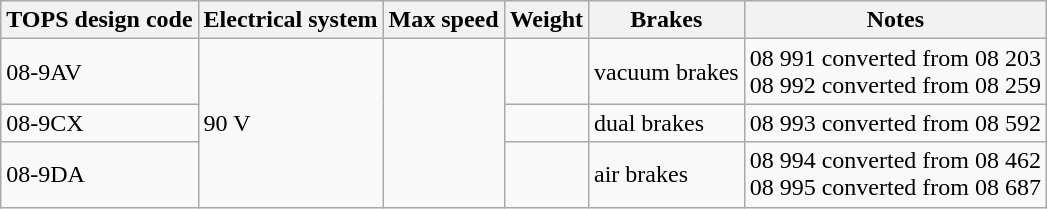<table class="wikitable">
<tr>
<th>TOPS design code</th>
<th>Electrical system</th>
<th>Max speed</th>
<th>Weight</th>
<th>Brakes</th>
<th>Notes</th>
</tr>
<tr>
<td>08-9AV</td>
<td rowspan="3">90 V</td>
<td rowspan="3"></td>
<td></td>
<td>vacuum brakes</td>
<td>08 991 converted from 08 203<br>08 992 converted from 08 259</td>
</tr>
<tr>
<td>08-9CX</td>
<td></td>
<td>dual brakes</td>
<td>08 993 converted from 08 592</td>
</tr>
<tr>
<td>08-9DA</td>
<td></td>
<td>air brakes</td>
<td>08 994 converted from 08 462<br>08 995 converted from 08 687</td>
</tr>
</table>
